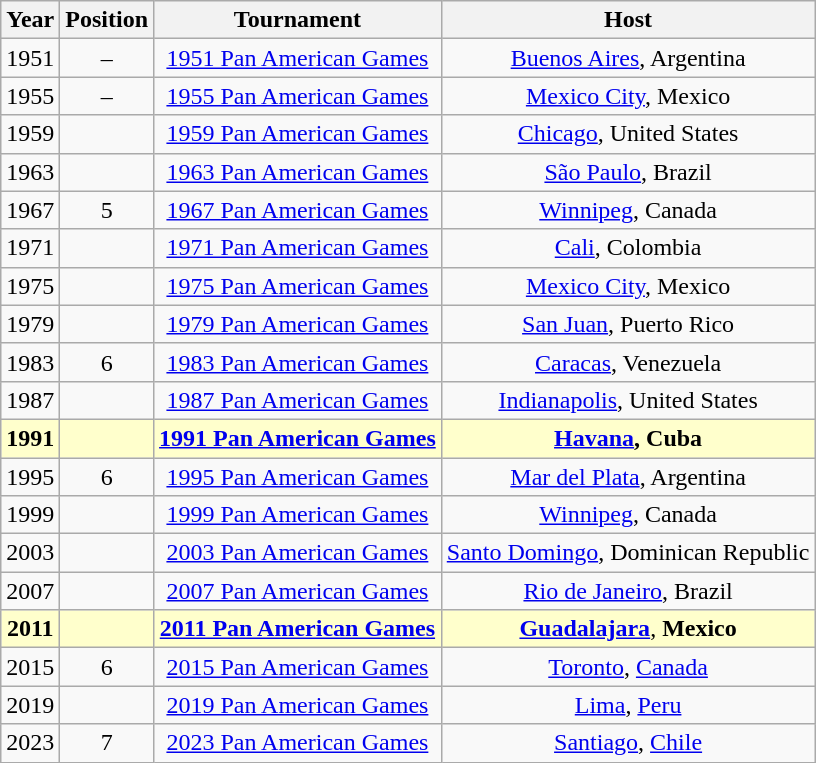<table class="wikitable">
<tr>
<th>Year</th>
<th>Position</th>
<th>Tournament</th>
<th>Host</th>
</tr>
<tr style="text-align:center;">
<td>1951</td>
<td>–</td>
<td><a href='#'>1951 Pan American Games</a></td>
<td><a href='#'>Buenos Aires</a>, Argentina</td>
</tr>
<tr style="text-align:center;">
<td>1955</td>
<td>–</td>
<td><a href='#'>1955 Pan American Games</a></td>
<td><a href='#'>Mexico City</a>, Mexico</td>
</tr>
<tr style="text-align:center;">
<td>1959</td>
<td></td>
<td><a href='#'>1959 Pan American Games</a></td>
<td><a href='#'>Chicago</a>, United States</td>
</tr>
<tr style="text-align:center;">
<td>1963</td>
<td></td>
<td><a href='#'>1963 Pan American Games</a></td>
<td><a href='#'>São Paulo</a>, Brazil</td>
</tr>
<tr style="text-align:center;">
<td>1967</td>
<td>5</td>
<td><a href='#'>1967 Pan American Games</a></td>
<td><a href='#'>Winnipeg</a>, Canada</td>
</tr>
<tr style="text-align:center;">
<td>1971</td>
<td></td>
<td><a href='#'>1971 Pan American Games</a></td>
<td><a href='#'>Cali</a>, Colombia</td>
</tr>
<tr style="text-align:center;">
<td>1975</td>
<td></td>
<td><a href='#'>1975 Pan American Games</a></td>
<td><a href='#'>Mexico City</a>, Mexico</td>
</tr>
<tr style="text-align:center;">
<td>1979</td>
<td></td>
<td><a href='#'>1979 Pan American Games</a></td>
<td><a href='#'>San Juan</a>, Puerto Rico</td>
</tr>
<tr style="text-align:center;">
<td>1983</td>
<td>6</td>
<td><a href='#'>1983 Pan American Games</a></td>
<td><a href='#'>Caracas</a>, Venezuela</td>
</tr>
<tr style="text-align:center;">
<td>1987</td>
<td></td>
<td><a href='#'>1987 Pan American Games</a></td>
<td><a href='#'>Indianapolis</a>, United States</td>
</tr>
<tr style="background:#ffc; text-align:center;">
<td><strong>1991</strong></td>
<td><strong></strong></td>
<td><strong><a href='#'>1991 Pan American Games</a></strong></td>
<td><strong><a href='#'>Havana</a>, Cuba</strong></td>
</tr>
<tr style="text-align:center;">
<td>1995</td>
<td>6</td>
<td><a href='#'>1995 Pan American Games</a></td>
<td><a href='#'>Mar del Plata</a>, Argentina</td>
</tr>
<tr style="text-align:center;">
<td>1999</td>
<td></td>
<td><a href='#'>1999 Pan American Games</a></td>
<td><a href='#'>Winnipeg</a>, Canada</td>
</tr>
<tr style="text-align:center;">
<td>2003</td>
<td></td>
<td><a href='#'>2003 Pan American Games</a></td>
<td><a href='#'>Santo Domingo</a>, Dominican Republic</td>
</tr>
<tr style="text-align:center;">
<td>2007</td>
<td></td>
<td><a href='#'>2007 Pan American Games</a></td>
<td><a href='#'>Rio de Janeiro</a>, Brazil</td>
</tr>
<tr style="background:#ffc; text-align:center;">
<td><strong>2011</strong></td>
<td><strong></strong></td>
<td><strong><a href='#'>2011 Pan American Games</a></strong></td>
<td><strong><a href='#'>Guadalajara</a></strong>, <strong>Mexico</strong></td>
</tr>
<tr style="text-align:center;">
<td>2015</td>
<td>6</td>
<td><a href='#'>2015 Pan American Games</a></td>
<td><a href='#'>Toronto</a>, <a href='#'>Canada</a></td>
</tr>
<tr style="text-align:center;">
<td>2019</td>
<td></td>
<td><a href='#'>2019 Pan American Games</a></td>
<td><a href='#'>Lima</a>, <a href='#'>Peru</a></td>
</tr>
<tr style="text-align:center;">
<td>2023</td>
<td>7</td>
<td><a href='#'>2023 Pan American Games</a></td>
<td><a href='#'>Santiago</a>, <a href='#'>Chile</a></td>
</tr>
</table>
